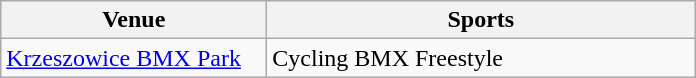<table class="wikitable sortable">
<tr>
<th width="170">Venue</th>
<th width="278">Sports</th>
</tr>
<tr>
<td><a href='#'>Krzeszowice BMX Park</a></td>
<td>Cycling BMX Freestyle</td>
</tr>
</table>
